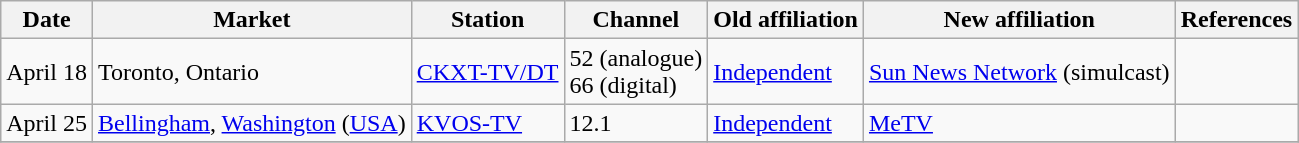<table class="wikitable">
<tr>
<th>Date</th>
<th>Market</th>
<th>Station</th>
<th>Channel</th>
<th>Old affiliation</th>
<th>New affiliation</th>
<th>References</th>
</tr>
<tr>
<td>April 18</td>
<td>Toronto, Ontario</td>
<td><a href='#'>CKXT-TV/DT</a></td>
<td>52 (analogue) <br> 66 (digital)</td>
<td><a href='#'>Independent</a></td>
<td><a href='#'>Sun News Network</a> (simulcast)</td>
<td></td>
</tr>
<tr>
<td>April 25</td>
<td><a href='#'>Bellingham</a>, <a href='#'>Washington</a> (<a href='#'>USA</a>) <br> </td>
<td><a href='#'>KVOS-TV</a></td>
<td>12.1</td>
<td><a href='#'>Independent</a></td>
<td><a href='#'>MeTV</a></td>
<td></td>
</tr>
<tr>
</tr>
</table>
